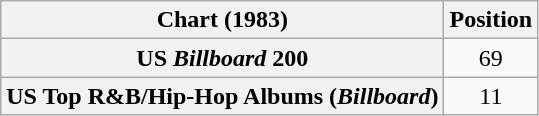<table class="wikitable sortable plainrowheaders" style="text-align:center">
<tr>
<th scope="col">Chart (1983)</th>
<th scope="col">Position</th>
</tr>
<tr>
<th scope="row">US <em>Billboard</em> 200</th>
<td>69</td>
</tr>
<tr>
<th scope="row">US Top R&B/Hip-Hop Albums (<em>Billboard</em>)</th>
<td>11</td>
</tr>
</table>
